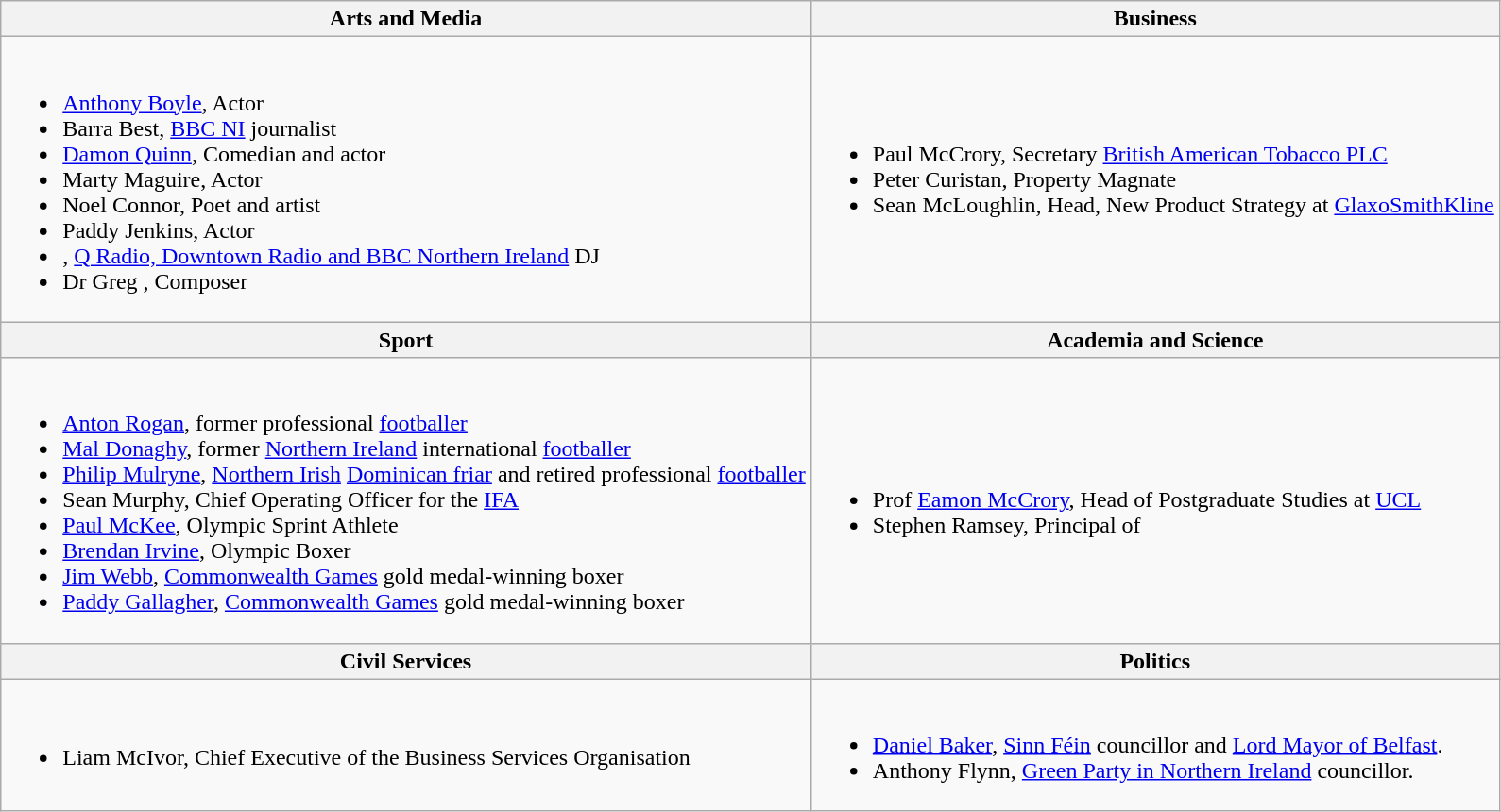<table class="wikitable">
<tr>
<th><strong>Arts and Media</strong></th>
<th>Business</th>
</tr>
<tr>
<td><br><ul><li><a href='#'>Anthony Boyle</a>, Actor</li><li>Barra Best, <a href='#'>BBC NI</a> journalist</li><li><a href='#'>Damon Quinn</a>, Comedian and actor</li><li>Marty Maguire, Actor</li><li>Noel Connor, Poet and artist</li><li>Paddy Jenkins, Actor</li><li>, <a href='#'>Q Radio, Downtown Radio and BBC Northern Ireland</a> DJ</li><li>Dr Greg , Composer</li></ul></td>
<td><br><ul><li>Paul McCrory, Secretary <a href='#'>British American Tobacco PLC</a></li><li>Peter Curistan, Property Magnate</li><li>Sean McLoughlin, Head, New Product Strategy at <a href='#'>GlaxoSmithKline</a></li></ul><br></td>
</tr>
<tr>
<th>Sport</th>
<th><strong>Academia and Science</strong></th>
</tr>
<tr>
<td><br><ul><li><a href='#'>Anton Rogan</a>, former professional <a href='#'>footballer</a></li><li><a href='#'>Mal Donaghy</a>, former <a href='#'>Northern Ireland</a> international <a href='#'>footballer</a></li><li><a href='#'>Philip Mulryne</a>, <a href='#'>Northern Irish</a> <a href='#'>Dominican friar</a> and retired professional <a href='#'>footballer</a></li><li>Sean Murphy, Chief Operating Officer for the <a href='#'>IFA</a></li><li><a href='#'>Paul McKee</a>, Olympic Sprint Athlete</li><li><a href='#'>Brendan Irvine</a>, Olympic Boxer</li><li><a href='#'>Jim Webb</a>, <a href='#'>Commonwealth Games</a> gold medal-winning boxer</li><li><a href='#'>Paddy Gallagher</a>, <a href='#'>Commonwealth Games</a> gold medal-winning boxer</li></ul></td>
<td><br><ul><li>Prof <a href='#'>Eamon McCrory</a>, Head of Postgraduate Studies at <a href='#'>UCL</a></li><li>Stephen Ramsey, Principal of </li></ul></td>
</tr>
<tr>
<th>Civil Services</th>
<th>Politics</th>
</tr>
<tr>
<td><br><ul><li>Liam McIvor, Chief Executive of the Business Services Organisation</li></ul></td>
<td><br><ul><li><a href='#'>Daniel Baker</a>, <a href='#'>Sinn Féin</a> councillor and <a href='#'>Lord Mayor of Belfast</a>.</li><li>Anthony Flynn, <a href='#'>Green Party in Northern Ireland</a> councillor.</li></ul></td>
</tr>
</table>
